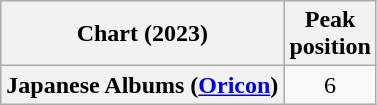<table class="wikitable sortable plainrowheaders">
<tr>
<th scope="col">Chart (2023)</th>
<th scope="col">Peak<br>position</th>
</tr>
<tr>
<th scope="row">Japanese Albums (<a href='#'>Oricon</a>)</th>
<td align="center">6</td>
</tr>
</table>
